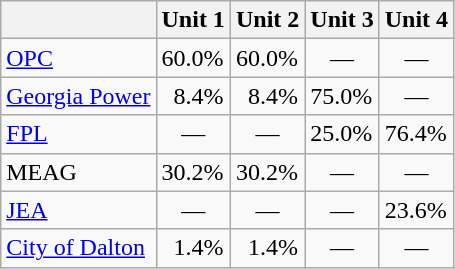<table class="wikitable sortable">
<tr>
<th></th>
<th>Unit 1</th>
<th>Unit 2</th>
<th>Unit 3</th>
<th>Unit 4</th>
</tr>
<tr>
<td><a href='#'>OPC</a></td>
<td>60.0%</td>
<td>60.0%</td>
<td align=center>—</td>
<td align=center>—</td>
</tr>
<tr>
<td><a href='#'>Georgia Power</a></td>
<td>  8.4%</td>
<td>  8.4%</td>
<td>75.0%</td>
<td align=center>—</td>
</tr>
<tr>
<td><a href='#'>FPL</a></td>
<td align=center>—</td>
<td align=center>—</td>
<td>25.0%</td>
<td>76.4%</td>
</tr>
<tr>
<td>MEAG</td>
<td>30.2%</td>
<td>30.2%</td>
<td align=center>—</td>
<td align=center>—</td>
</tr>
<tr>
<td><a href='#'>JEA</a></td>
<td align=center>—</td>
<td align=center>—</td>
<td align=center>—</td>
<td>23.6%</td>
</tr>
<tr>
<td><a href='#'>City of Dalton</a></td>
<td>  1.4%</td>
<td>  1.4%</td>
<td align=center>—</td>
<td align=center>—</td>
</tr>
</table>
